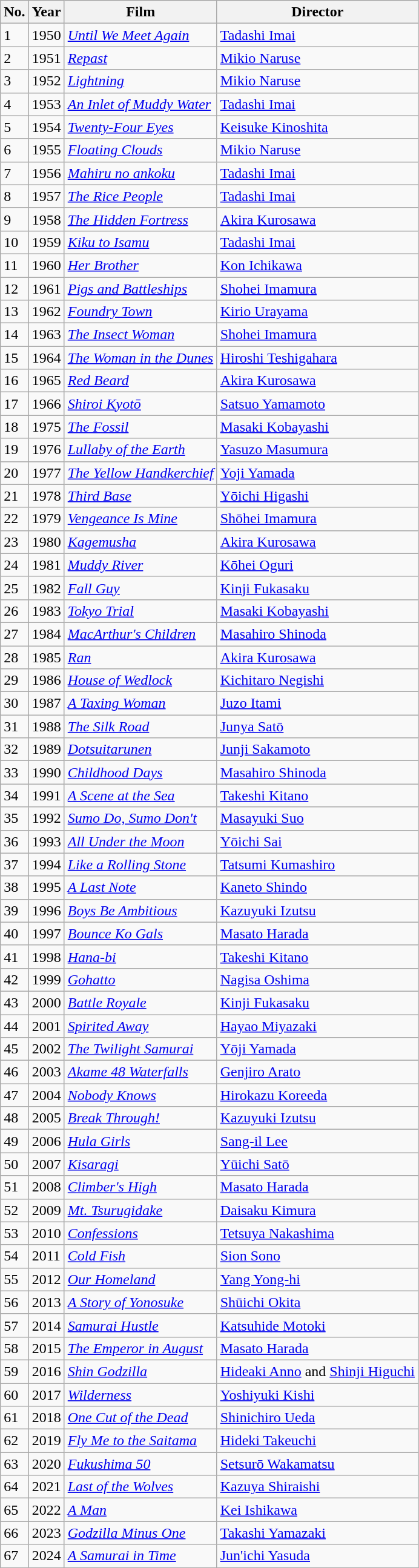<table class="wikitable sortable">
<tr>
<th>No.</th>
<th>Year</th>
<th>Film</th>
<th>Director</th>
</tr>
<tr>
<td>1</td>
<td>1950</td>
<td><a href='#'><em>Until We Meet Again</em></a></td>
<td><a href='#'>Tadashi Imai</a></td>
</tr>
<tr>
<td>2</td>
<td>1951</td>
<td><a href='#'><em>Repast</em></a></td>
<td><a href='#'>Mikio Naruse</a></td>
</tr>
<tr>
<td>3</td>
<td>1952</td>
<td><a href='#'><em>Lightning</em></a></td>
<td><a href='#'>Mikio Naruse</a></td>
</tr>
<tr>
<td>4</td>
<td>1953</td>
<td><em><a href='#'>An Inlet of Muddy Water</a></em></td>
<td><a href='#'>Tadashi Imai</a></td>
</tr>
<tr>
<td>5</td>
<td>1954</td>
<td><em><a href='#'>Twenty-Four Eyes</a></em></td>
<td><a href='#'>Keisuke Kinoshita</a></td>
</tr>
<tr>
<td>6</td>
<td>1955</td>
<td><em><a href='#'>Floating Clouds</a></em></td>
<td><a href='#'>Mikio Naruse</a></td>
</tr>
<tr>
<td>7</td>
<td>1956</td>
<td><em><a href='#'>Mahiru no ankoku</a></em></td>
<td><a href='#'>Tadashi Imai</a></td>
</tr>
<tr>
<td>8</td>
<td>1957</td>
<td><em><a href='#'>The Rice People</a></em></td>
<td><a href='#'>Tadashi Imai</a></td>
</tr>
<tr>
<td>9</td>
<td>1958</td>
<td><em><a href='#'>The Hidden Fortress</a></em></td>
<td><a href='#'>Akira Kurosawa</a></td>
</tr>
<tr>
<td>10</td>
<td>1959</td>
<td><em><a href='#'>Kiku to Isamu</a></em></td>
<td><a href='#'>Tadashi Imai</a></td>
</tr>
<tr>
<td>11</td>
<td>1960</td>
<td><em><a href='#'>Her Brother</a></em></td>
<td><a href='#'>Kon Ichikawa</a></td>
</tr>
<tr>
<td>12</td>
<td>1961</td>
<td><em><a href='#'>Pigs and Battleships</a></em></td>
<td><a href='#'>Shohei Imamura</a></td>
</tr>
<tr>
<td>13</td>
<td>1962</td>
<td><em><a href='#'>Foundry Town</a></em></td>
<td><a href='#'>Kirio Urayama</a></td>
</tr>
<tr>
<td>14</td>
<td>1963</td>
<td><em><a href='#'>The Insect Woman</a></em></td>
<td><a href='#'>Shohei Imamura</a></td>
</tr>
<tr>
<td>15</td>
<td>1964</td>
<td><a href='#'><em>The Woman in the Dunes</em></a></td>
<td><a href='#'>Hiroshi Teshigahara</a></td>
</tr>
<tr>
<td>16</td>
<td>1965</td>
<td><em><a href='#'>Red Beard</a></em></td>
<td><a href='#'>Akira Kurosawa</a></td>
</tr>
<tr>
<td>17</td>
<td>1966</td>
<td><em><a href='#'>Shiroi Kyotō</a></em></td>
<td><a href='#'>Satsuo Yamamoto</a></td>
</tr>
<tr>
<td>18</td>
<td>1975</td>
<td><a href='#'><em>The Fossil</em></a></td>
<td><a href='#'>Masaki Kobayashi</a></td>
</tr>
<tr>
<td>19</td>
<td>1976</td>
<td><em><a href='#'>Lullaby of the Earth</a></em></td>
<td><a href='#'>Yasuzo Masumura</a></td>
</tr>
<tr>
<td>20</td>
<td>1977</td>
<td><a href='#'><em>The Yellow Handkerchief</em></a></td>
<td><a href='#'>Yoji Yamada</a></td>
</tr>
<tr>
<td>21</td>
<td>1978</td>
<td><em><a href='#'>Third Base</a></em></td>
<td><a href='#'>Yōichi Higashi</a></td>
</tr>
<tr>
<td>22</td>
<td>1979</td>
<td><a href='#'><em>Vengeance Is Mine</em></a></td>
<td><a href='#'>Shōhei Imamura</a></td>
</tr>
<tr>
<td>23</td>
<td>1980</td>
<td><em><a href='#'>Kagemusha</a></em></td>
<td><a href='#'>Akira Kurosawa</a></td>
</tr>
<tr>
<td>24</td>
<td>1981</td>
<td><a href='#'><em>Muddy River</em></a></td>
<td><a href='#'>Kōhei Oguri</a></td>
</tr>
<tr>
<td>25</td>
<td>1982</td>
<td><a href='#'><em>Fall Guy</em></a></td>
<td><a href='#'>Kinji Fukasaku</a></td>
</tr>
<tr>
<td>26</td>
<td>1983</td>
<td><a href='#'><em>Tokyo Trial</em></a></td>
<td><a href='#'>Masaki Kobayashi</a></td>
</tr>
<tr>
<td>27</td>
<td>1984</td>
<td><em><a href='#'>MacArthur's Children</a></em></td>
<td><a href='#'>Masahiro Shinoda</a></td>
</tr>
<tr>
<td>28</td>
<td>1985</td>
<td><a href='#'><em>Ran</em></a></td>
<td><a href='#'>Akira Kurosawa</a></td>
</tr>
<tr>
<td>29</td>
<td>1986</td>
<td><em><a href='#'>House of Wedlock</a></em></td>
<td><a href='#'>Kichitaro Negishi</a></td>
</tr>
<tr>
<td>30</td>
<td>1987</td>
<td><em><a href='#'>A Taxing Woman</a></em></td>
<td><a href='#'>Juzo Itami</a></td>
</tr>
<tr>
<td>31</td>
<td>1988</td>
<td><a href='#'><em>The Silk Road</em></a></td>
<td><a href='#'>Junya Satō</a></td>
</tr>
<tr>
<td>32</td>
<td>1989</td>
<td><em><a href='#'>Dotsuitarunen</a></em></td>
<td><a href='#'>Junji Sakamoto</a></td>
</tr>
<tr>
<td>33</td>
<td>1990</td>
<td><em><a href='#'>Childhood Days</a></em></td>
<td><a href='#'>Masahiro Shinoda</a></td>
</tr>
<tr>
<td>34</td>
<td>1991</td>
<td><em><a href='#'>A Scene at the Sea</a></em></td>
<td><a href='#'>Takeshi Kitano</a></td>
</tr>
<tr>
<td>35</td>
<td>1992</td>
<td><em><a href='#'>Sumo Do, Sumo Don't</a></em></td>
<td><a href='#'>Masayuki Suo</a></td>
</tr>
<tr>
<td>36</td>
<td>1993</td>
<td><em><a href='#'>All Under the Moon</a></em></td>
<td><a href='#'>Yōichi Sai</a></td>
</tr>
<tr>
<td>37</td>
<td>1994</td>
<td><a href='#'><em>Like a Rolling Stone</em></a></td>
<td><a href='#'>Tatsumi Kumashiro</a></td>
</tr>
<tr>
<td>38</td>
<td>1995</td>
<td><em><a href='#'>A Last Note</a></em></td>
<td><a href='#'>Kaneto Shindo</a></td>
</tr>
<tr>
<td>39</td>
<td>1996</td>
<td><em><a href='#'>Boys Be Ambitious</a></em></td>
<td><a href='#'>Kazuyuki Izutsu</a></td>
</tr>
<tr>
<td>40</td>
<td>1997</td>
<td><em><a href='#'>Bounce Ko Gals</a></em></td>
<td><a href='#'>Masato Harada</a></td>
</tr>
<tr>
<td>41</td>
<td>1998</td>
<td><em><a href='#'>Hana-bi</a></em></td>
<td><a href='#'>Takeshi Kitano</a></td>
</tr>
<tr>
<td>42</td>
<td>1999</td>
<td><em><a href='#'>Gohatto</a></em></td>
<td><a href='#'>Nagisa Oshima</a></td>
</tr>
<tr>
<td>43</td>
<td>2000</td>
<td><a href='#'><em>Battle Royale</em></a></td>
<td><a href='#'>Kinji Fukasaku</a></td>
</tr>
<tr>
<td>44</td>
<td>2001</td>
<td><em><a href='#'>Spirited Away</a></em></td>
<td><a href='#'>Hayao Miyazaki</a></td>
</tr>
<tr>
<td>45</td>
<td>2002</td>
<td><em><a href='#'>The Twilight Samurai</a></em></td>
<td><a href='#'>Yōji Yamada</a></td>
</tr>
<tr>
<td>46</td>
<td>2003</td>
<td><em><a href='#'>Akame 48 Waterfalls</a></em></td>
<td><a href='#'>Genjiro Arato</a></td>
</tr>
<tr>
<td>47</td>
<td>2004</td>
<td><a href='#'><em>Nobody Knows</em></a></td>
<td><a href='#'>Hirokazu Koreeda</a></td>
</tr>
<tr>
<td>48</td>
<td>2005</td>
<td><em><a href='#'>Break Through!</a></em></td>
<td><a href='#'>Kazuyuki Izutsu</a></td>
</tr>
<tr>
<td>49</td>
<td>2006</td>
<td><em><a href='#'>Hula Girls</a></em></td>
<td><a href='#'>Sang-il Lee</a></td>
</tr>
<tr>
<td>50</td>
<td>2007</td>
<td><a href='#'><em>Kisaragi</em></a></td>
<td><a href='#'>Yūichi Satō</a></td>
</tr>
<tr>
<td>51</td>
<td>2008</td>
<td><em><a href='#'>Climber's High</a></em></td>
<td><a href='#'>Masato Harada</a></td>
</tr>
<tr>
<td>52</td>
<td>2009</td>
<td><em><a href='#'>Mt. Tsurugidake</a></em></td>
<td><a href='#'>Daisaku Kimura</a></td>
</tr>
<tr>
<td>53</td>
<td>2010</td>
<td><a href='#'><em>Confessions</em></a></td>
<td><a href='#'>Tetsuya Nakashima</a></td>
</tr>
<tr>
<td>54</td>
<td>2011</td>
<td><em><a href='#'>Cold Fish</a></em></td>
<td><a href='#'>Sion Sono</a></td>
</tr>
<tr>
<td>55</td>
<td>2012</td>
<td><em><a href='#'>Our Homeland</a></em></td>
<td><a href='#'>Yang Yong-hi</a></td>
</tr>
<tr>
<td>56</td>
<td>2013</td>
<td><em><a href='#'>A Story of Yonosuke</a></em></td>
<td><a href='#'>Shūichi Okita</a></td>
</tr>
<tr>
<td>57</td>
<td>2014</td>
<td><em><a href='#'>Samurai Hustle</a></em></td>
<td><a href='#'>Katsuhide Motoki</a></td>
</tr>
<tr>
<td>58</td>
<td>2015</td>
<td><em><a href='#'>The Emperor in August</a></em></td>
<td><a href='#'>Masato Harada</a></td>
</tr>
<tr>
<td>59</td>
<td>2016</td>
<td><em><a href='#'>Shin Godzilla</a></em></td>
<td><a href='#'>Hideaki Anno</a> and <a href='#'>Shinji Higuchi</a></td>
</tr>
<tr>
<td>60</td>
<td>2017</td>
<td><a href='#'><em>Wilderness</em></a></td>
<td><a href='#'>Yoshiyuki Kishi</a></td>
</tr>
<tr>
<td>61</td>
<td>2018</td>
<td><em><a href='#'>One Cut of the Dead</a></em></td>
<td><a href='#'>Shinichiro Ueda</a></td>
</tr>
<tr>
<td>62</td>
<td>2019</td>
<td><em><a href='#'>Fly Me to the Saitama</a></em></td>
<td><a href='#'>Hideki Takeuchi</a></td>
</tr>
<tr>
<td>63</td>
<td>2020</td>
<td><a href='#'><em>Fukushima 50</em></a></td>
<td><a href='#'>Setsurō Wakamatsu</a></td>
</tr>
<tr>
<td>64</td>
<td>2021</td>
<td><em><a href='#'>Last of the Wolves</a></em></td>
<td><a href='#'>Kazuya Shiraishi</a></td>
</tr>
<tr>
<td>65</td>
<td>2022</td>
<td><a href='#'><em>A Man</em></a></td>
<td><a href='#'>Kei Ishikawa</a></td>
</tr>
<tr>
<td>66</td>
<td>2023</td>
<td><em><a href='#'>Godzilla Minus One</a></em></td>
<td><a href='#'>Takashi Yamazaki</a></td>
</tr>
<tr>
<td>67</td>
<td>2024</td>
<td><em><a href='#'>A Samurai in Time</a></em></td>
<td><a href='#'>Jun'ichi Yasuda</a></td>
</tr>
<tr>
</tr>
</table>
